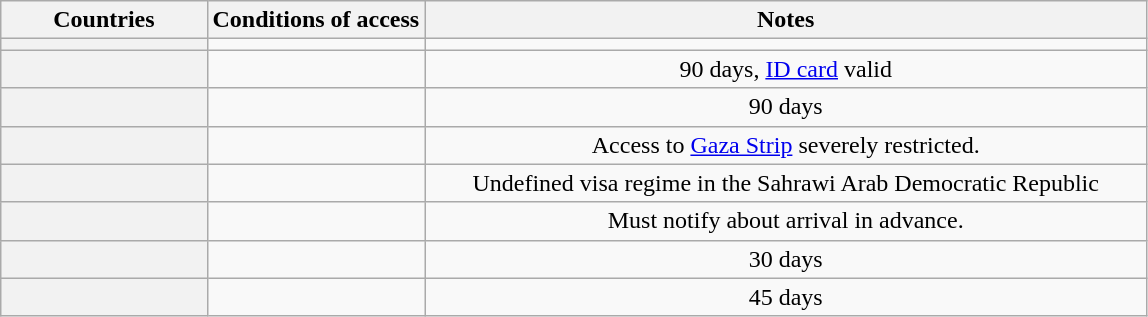<table class="wikitable" style="text-align: center; table-layout: fixed;">
<tr>
<th style="width:18%;">Countries</th>
<th style="width:19%;">Conditions of access</th>
<th>Notes</th>
</tr>
<tr>
<th style="text-align: left;"></th>
<td></td>
<td></td>
</tr>
<tr>
<th style="text-align: left;"></th>
<td></td>
<td>90 days, <a href='#'>ID card</a> valid</td>
</tr>
<tr>
<th style="text-align: left;"></th>
<td></td>
<td>90 days</td>
</tr>
<tr>
<th style="text-align: left;"></th>
<td></td>
<td>Access to <a href='#'>Gaza Strip</a> severely restricted.</td>
</tr>
<tr>
<th style="text-align: left;"></th>
<td></td>
<td>Undefined visa regime in the Sahrawi Arab Democratic Republic</td>
</tr>
<tr>
<th style="text-align: left;"></th>
<td></td>
<td>Must notify about arrival in advance.</td>
</tr>
<tr>
<th style="text-align: left;"></th>
<td></td>
<td>30 days</td>
</tr>
<tr>
<th style="text-align: left;"></th>
<td></td>
<td>45 days</td>
</tr>
</table>
